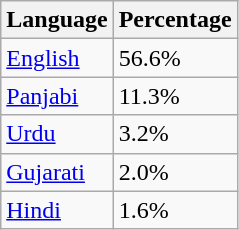<table class="wikitable">
<tr>
<th>Language</th>
<th><strong>Percentage</strong></th>
</tr>
<tr>
<td><a href='#'>English</a></td>
<td>56.6%</td>
</tr>
<tr>
<td><a href='#'>Panjabi</a></td>
<td>11.3%</td>
</tr>
<tr>
<td><a href='#'>Urdu</a></td>
<td>3.2%</td>
</tr>
<tr>
<td><a href='#'>Gujarati</a></td>
<td>2.0%</td>
</tr>
<tr>
<td><a href='#'>Hindi</a></td>
<td>1.6%</td>
</tr>
</table>
